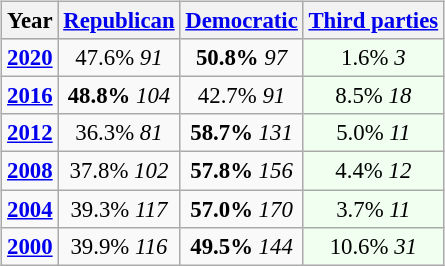<table class="wikitable" style="float:right; font-size:95%;">
<tr bgcolor=lightgrey>
<th>Year</th>
<th><a href='#'>Republican</a></th>
<th><a href='#'>Democratic</a></th>
<th><a href='#'>Third parties</a></th>
</tr>
<tr>
<td style="text-align:center;" ><strong><a href='#'>2020</a></strong></td>
<td style="text-align:center;" >47.6% <em>91</em></td>
<td style="text-align:center;" ><strong>50.8%</strong> <em>97</em></td>
<td style="text-align:center; background:honeyDew;">1.6% <em>3</em></td>
</tr>
<tr>
<td style="text-align:center;" ><strong><a href='#'>2016</a></strong></td>
<td style="text-align:center;" ><strong>48.8%</strong> <em>104</em></td>
<td style="text-align:center;" >42.7% <em>91</em></td>
<td style="text-align:center; background:honeyDew;">8.5% <em>18</em></td>
</tr>
<tr>
<td style="text-align:center;" ><strong><a href='#'>2012</a></strong></td>
<td style="text-align:center;" >36.3% <em>81</em></td>
<td style="text-align:center;" ><strong>58.7%</strong> <em>131</em></td>
<td style="text-align:center; background:honeyDew;">5.0% <em>11</em></td>
</tr>
<tr>
<td style="text-align:center;" ><strong><a href='#'>2008</a></strong></td>
<td style="text-align:center;" >37.8% <em>102</em></td>
<td style="text-align:center;" ><strong>57.8%</strong> <em>156</em></td>
<td style="text-align:center; background:honeyDew;">4.4% <em>12</em></td>
</tr>
<tr>
<td style="text-align:center;" ><strong><a href='#'>2004</a></strong></td>
<td style="text-align:center;" >39.3% <em>117</em></td>
<td style="text-align:center;" ><strong>57.0%</strong> <em>170</em></td>
<td style="text-align:center; background:honeyDew;">3.7% <em>11</em></td>
</tr>
<tr>
<td style="text-align:center;" ><strong><a href='#'>2000</a></strong></td>
<td style="text-align:center;" >39.9% <em>116</em></td>
<td style="text-align:center;" ><strong>49.5%</strong> <em>144</em></td>
<td style="text-align:center; background:honeyDew;">10.6% <em>31</em></td>
</tr>
</table>
